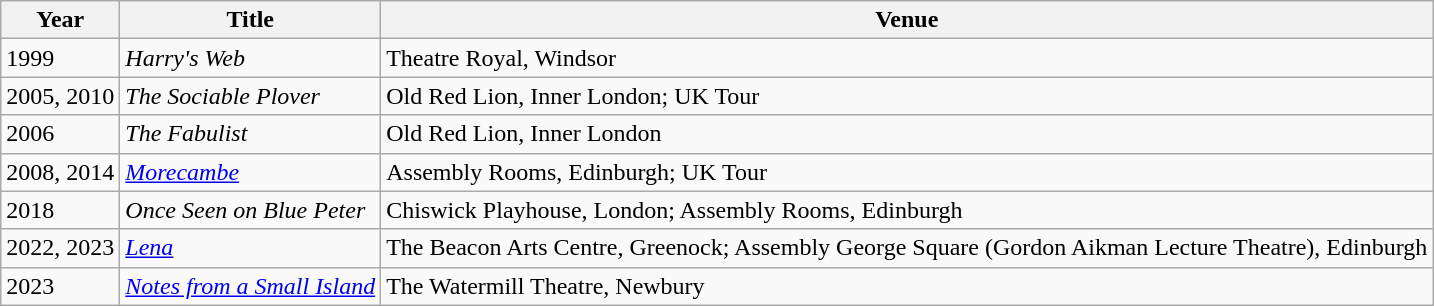<table class="wikitable">
<tr>
<th>Year</th>
<th>Title</th>
<th>Venue</th>
</tr>
<tr>
<td>1999</td>
<td><em>Harry's Web</em></td>
<td>Theatre Royal, Windsor</td>
</tr>
<tr>
<td>2005, 2010</td>
<td><em>The Sociable Plover</em></td>
<td>Old Red Lion, Inner London; UK Tour</td>
</tr>
<tr>
<td>2006</td>
<td><em>The Fabulist</em></td>
<td>Old Red Lion, Inner London</td>
</tr>
<tr>
<td>2008, 2014</td>
<td><em><a href='#'>Morecambe</a></em></td>
<td>Assembly Rooms, Edinburgh; UK Tour</td>
</tr>
<tr>
<td>2018</td>
<td><em>Once Seen on Blue Peter</em></td>
<td>Chiswick Playhouse, London; Assembly Rooms, Edinburgh</td>
</tr>
<tr>
<td>2022, 2023</td>
<td><em><a href='#'>Lena</a></em></td>
<td>The Beacon Arts Centre, Greenock; Assembly George Square (Gordon Aikman Lecture Theatre), Edinburgh</td>
</tr>
<tr>
<td>2023</td>
<td><em><a href='#'>Notes from a Small Island</a></em></td>
<td>The Watermill Theatre, Newbury</td>
</tr>
</table>
